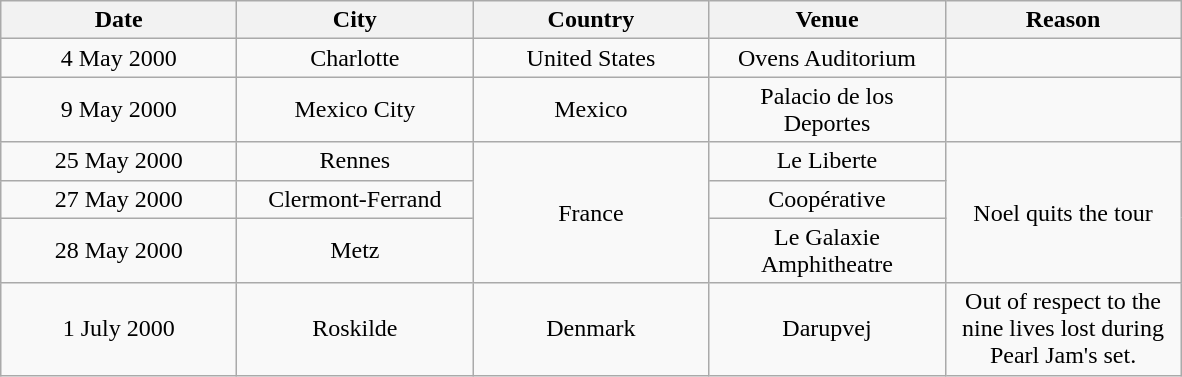<table class="wikitable" style="text-align:center;">
<tr>
<th width="150">Date</th>
<th width="150">City</th>
<th width="150">Country</th>
<th width="150">Venue</th>
<th width="150">Reason</th>
</tr>
<tr>
<td>4 May 2000</td>
<td>Charlotte</td>
<td>United States</td>
<td>Ovens Auditorium</td>
<td></td>
</tr>
<tr>
<td>9 May 2000</td>
<td>Mexico City</td>
<td>Mexico</td>
<td>Palacio de los Deportes</td>
<td></td>
</tr>
<tr>
<td>25 May 2000</td>
<td>Rennes</td>
<td rowspan="3">France</td>
<td>Le Liberte</td>
<td rowspan="3">Noel quits the tour</td>
</tr>
<tr>
<td>27 May 2000</td>
<td>Clermont-Ferrand</td>
<td>Coopérative</td>
</tr>
<tr>
<td>28 May 2000</td>
<td>Metz</td>
<td>Le Galaxie Amphitheatre</td>
</tr>
<tr>
<td>1 July 2000</td>
<td>Roskilde</td>
<td>Denmark</td>
<td>Darupvej</td>
<td>Out of respect to the nine lives lost during Pearl Jam's set.</td>
</tr>
</table>
